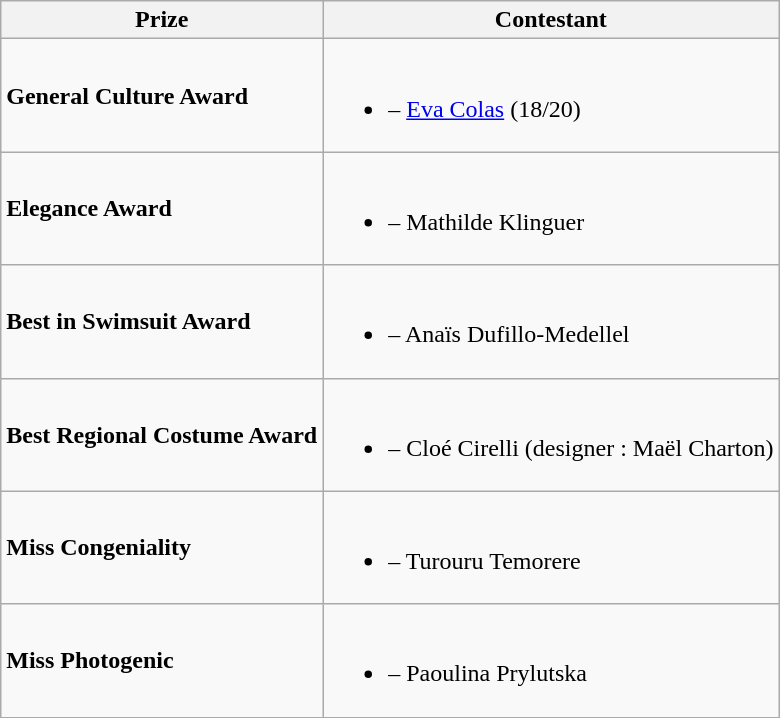<table class="wikitable">
<tr>
<th>Prize</th>
<th>Contestant</th>
</tr>
<tr>
<td><strong>General Culture Award</strong></td>
<td><br><ul><li><strong></strong> – <a href='#'>Eva Colas</a> (18/20)</li></ul></td>
</tr>
<tr>
<td><strong>Elegance Award</strong></td>
<td><br><ul><li><strong></strong> – Mathilde Klinguer</li></ul></td>
</tr>
<tr>
<td><strong>Best in Swimsuit Award</strong></td>
<td><br><ul><li><strong></strong> – Anaïs Dufillo-Medellel</li></ul></td>
</tr>
<tr>
<td><strong>Best Regional Costume Award</strong></td>
<td><br><ul><li><strong></strong> – Cloé Cirelli (designer : Maël Charton)</li></ul></td>
</tr>
<tr>
<td><strong>Miss Congeniality</strong></td>
<td><br><ul><li><strong></strong> – Turouru Temorere</li></ul></td>
</tr>
<tr>
<td><strong>Miss Photogenic</strong></td>
<td><br><ul><li><strong></strong> – Paoulina Prylutska</li></ul></td>
</tr>
</table>
